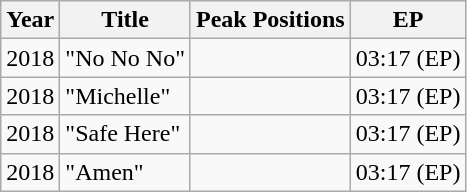<table class="wikitable">
<tr>
<th>Year</th>
<th>Title</th>
<th>Peak Positions</th>
<th>EP</th>
</tr>
<tr>
<td>2018</td>
<td>"No No No"</td>
<td></td>
<td>03:17 (EP)</td>
</tr>
<tr>
<td>2018</td>
<td>"Michelle"</td>
<td></td>
<td>03:17 (EP)</td>
</tr>
<tr>
<td>2018</td>
<td>"Safe Here"</td>
<td></td>
<td>03:17 (EP)</td>
</tr>
<tr>
<td>2018</td>
<td>"Amen"</td>
<td></td>
<td>03:17 (EP)</td>
</tr>
</table>
